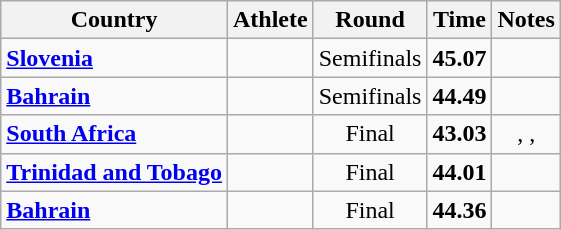<table class="wikitable sortable" style="text-align:center">
<tr>
<th>Country</th>
<th>Athlete</th>
<th>Round</th>
<th>Time</th>
<th>Notes</th>
</tr>
<tr>
<td align=left><strong><a href='#'>Slovenia</a></strong></td>
<td align=left></td>
<td>Semifinals</td>
<td><strong>45.07</strong></td>
<td></td>
</tr>
<tr>
<td align=left><strong><a href='#'>Bahrain</a></strong></td>
<td align=left></td>
<td>Semifinals</td>
<td><strong>44.49</strong></td>
<td></td>
</tr>
<tr>
<td align=left><strong><a href='#'>South Africa</a></strong></td>
<td align=left></td>
<td>Final</td>
<td><strong>43.03</strong></td>
<td>, , </td>
</tr>
<tr>
<td align=left><strong><a href='#'>Trinidad and Tobago</a></strong></td>
<td align=left></td>
<td>Final</td>
<td><strong>44.01</strong></td>
<td></td>
</tr>
<tr>
<td align=left><strong><a href='#'>Bahrain</a></strong></td>
<td align=left></td>
<td>Final</td>
<td><strong>44.36</strong></td>
<td></td>
</tr>
</table>
